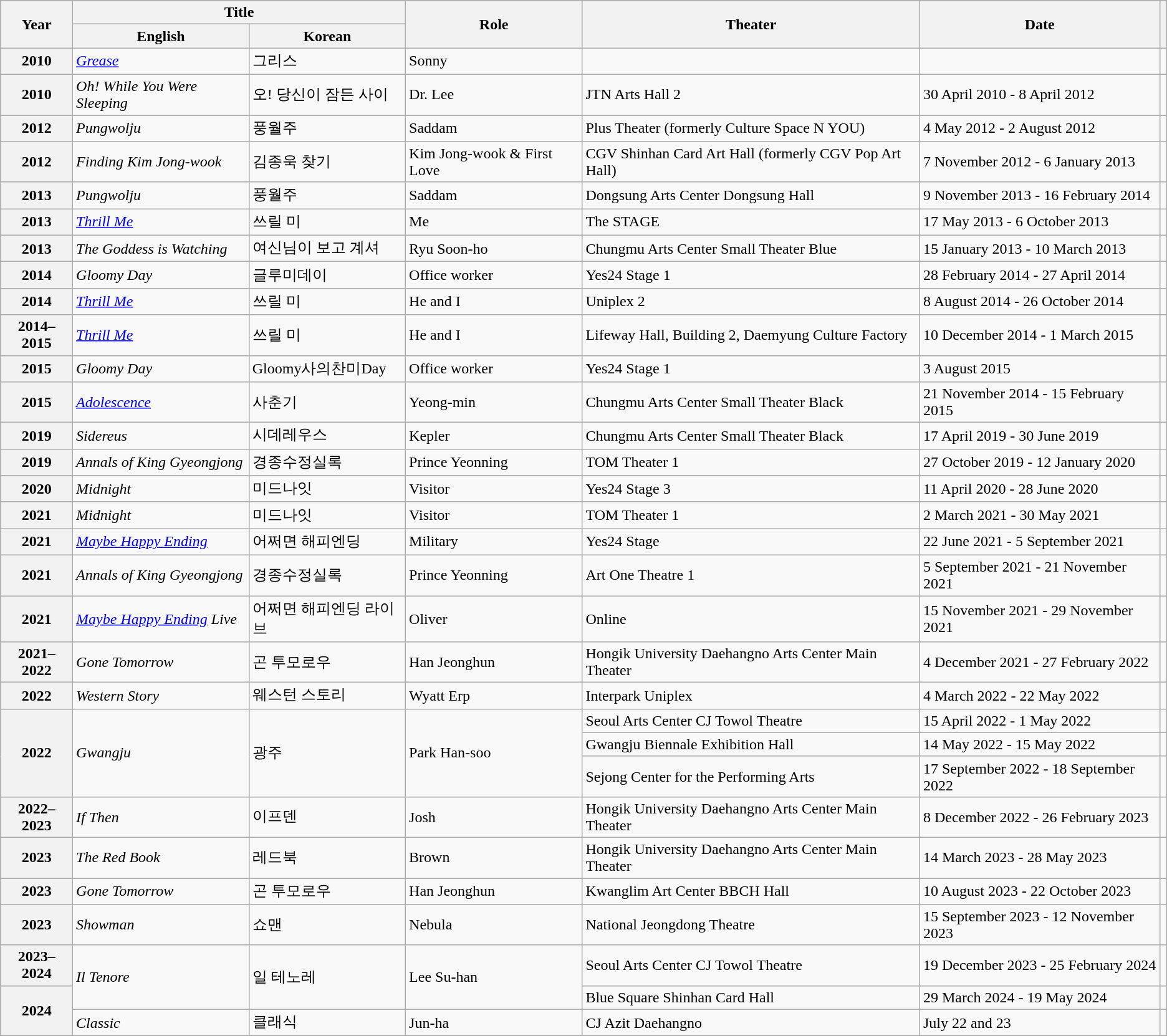<table class="wikitable plainrowheaders sortable">
<tr>
<th rowspan="2" scope="col">Year</th>
<th colspan="2" scope="col">Title</th>
<th rowspan="2" scope="col">Role</th>
<th rowspan="2" scope="col">Theater</th>
<th rowspan="2" scope="col">Date</th>
<th rowspan="2" scope="col" class="unsortable"></th>
</tr>
<tr>
<th>English</th>
<th>Korean</th>
</tr>
<tr>
<th scope="row">2010</th>
<td><em><a href='#'>Grease</a></em></td>
<td>그리스</td>
<td>Sonny</td>
<td></td>
<td></td>
<td></td>
</tr>
<tr>
<th scope="row">2010</th>
<td><em>Oh! While You Were Sleeping</em></td>
<td>오! 당신이 잠든 사이</td>
<td>Dr. Lee</td>
<td>JTN Arts Hall 2</td>
<td>30 April 2010 - 8 April 2012</td>
<td></td>
</tr>
<tr>
<th scope="row">2012</th>
<td><em>Pungwolju</em></td>
<td>풍월주</td>
<td>Saddam</td>
<td>Plus Theater (formerly Culture Space N YOU)</td>
<td>4 May 2012 - 2 August 2012</td>
<td></td>
</tr>
<tr>
<th scope="row">2012</th>
<td><em>Finding Kim Jong-wook</em></td>
<td>김종욱 찾기</td>
<td>Kim Jong-wook & First Love</td>
<td>CGV Shinhan Card Art Hall (formerly CGV Pop Art Hall)</td>
<td>7 November 2012 - 6 January 2013</td>
<td></td>
</tr>
<tr>
<th scope="row">2013</th>
<td><em>Pungwolju</em></td>
<td>풍월주</td>
<td>Saddam</td>
<td>Dongsung Arts Center Dongsung Hall</td>
<td>9 November 2013 - 16 February 2014</td>
<td></td>
</tr>
<tr>
<th scope="row">2013</th>
<td><em><a href='#'>Thrill Me</a></em></td>
<td>쓰릴 미</td>
<td>Me</td>
<td>The STAGE</td>
<td>17 May 2013 - 6 October 2013</td>
<td></td>
</tr>
<tr>
<th scope="row">2013</th>
<td><em>The Goddess is Watching</em></td>
<td>여신님이 보고 계셔</td>
<td>Ryu Soon-ho</td>
<td>Chungmu Arts Center Small Theater Blue</td>
<td>15 January 2013 - 10 March 2013</td>
<td></td>
</tr>
<tr>
<th scope="row">2014</th>
<td><em>Gloomy Day</em></td>
<td>글루미데이</td>
<td>Office worker</td>
<td>Yes24 Stage 1</td>
<td>28 February 2014 - 27 April 2014</td>
<td></td>
</tr>
<tr>
<th scope="row">2014</th>
<td><em><a href='#'>Thrill Me</a></em></td>
<td>쓰릴 미</td>
<td>He and I</td>
<td>Uniplex 2</td>
<td>8 August 2014 - 26 October 2014</td>
<td></td>
</tr>
<tr>
<th scope="row">2014–2015</th>
<td><em><a href='#'>Thrill Me</a></em></td>
<td>쓰릴 미</td>
<td>He and I</td>
<td>Lifeway Hall, Building 2, Daemyung Culture Factory</td>
<td>10 December 2014 - 1 March 2015</td>
<td></td>
</tr>
<tr>
<th scope="row">2015</th>
<td><em>Gloomy Day</em></td>
<td>Gloomy사의찬미Day</td>
<td>Office worker</td>
<td>Yes24 Stage 1</td>
<td>3 August 2015</td>
<td></td>
</tr>
<tr>
<th scope="row">2015</th>
<td><em><a href='#'>Adolescence</a></em></td>
<td>사춘기</td>
<td>Yeong-min</td>
<td>Chungmu Arts Center Small Theater Black</td>
<td>21 November 2014 - 15 February 2015</td>
<td></td>
</tr>
<tr>
<th scope="row">2019</th>
<td><em>Sidereus</em></td>
<td>시데레우스</td>
<td>Kepler</td>
<td>Chungmu Arts Center Small Theater Black</td>
<td>17 April 2019 - 30 June 2019</td>
<td></td>
</tr>
<tr>
<th scope="row">2019</th>
<td><em>Annals of King Gyeongjong</em></td>
<td>경종수정실록</td>
<td>Prince Yeonning</td>
<td>TOM Theater 1</td>
<td>27 October 2019 - 12 January 2020</td>
<td></td>
</tr>
<tr>
<th scope="row">2020</th>
<td><em>Midnight</em></td>
<td>미드나잇</td>
<td>Visitor</td>
<td>Yes24 Stage 3</td>
<td>11 April 2020 - 28 June 2020</td>
<td></td>
</tr>
<tr>
<th scope="row">2021</th>
<td><em>Midnight</em></td>
<td>미드나잇</td>
<td>Visitor</td>
<td>TOM Theater 1</td>
<td>2 March 2021 - 30 May 2021</td>
<td></td>
</tr>
<tr>
<th scope="row">2021</th>
<td><em><a href='#'>Maybe Happy Ending</a></em></td>
<td>어쩌면 해피엔딩</td>
<td>Military</td>
<td>Yes24 Stage</td>
<td>22 June 2021 - 5 September 2021</td>
<td></td>
</tr>
<tr>
<th scope="row">2021</th>
<td><em>Annals of King Gyeongjong</em></td>
<td>경종수정실록</td>
<td>Prince Yeonning</td>
<td>Art One Theatre 1</td>
<td>5 September 2021 - 21 November 2021</td>
<td></td>
</tr>
<tr>
<th scope="row">2021</th>
<td><em><a href='#'>Maybe Happy Ending</a></em> <em>Live</em></td>
<td>어쩌면 해피엔딩 라이브</td>
<td>Oliver</td>
<td>Online</td>
<td>15 November 2021 - 29 November 2021</td>
<td></td>
</tr>
<tr>
<th scope="row">2021–2022</th>
<td><em>Gone Tomorrow</em></td>
<td>곤 투모로우</td>
<td>Han Jeonghun</td>
<td>Hongik University Daehangno Arts Center Main Theater</td>
<td>4 December 2021 - 27 February 2022</td>
<td></td>
</tr>
<tr>
<th scope="row">2022</th>
<td><em>Western Story</em></td>
<td>웨스턴 스토리</td>
<td>Wyatt Erp</td>
<td>Interpark Uniplex</td>
<td>4 March 2022 - 22 May 2022</td>
<td></td>
</tr>
<tr>
<th scope="row" rowspan="3">2022</th>
<td rowspan="3"><em>Gwangju</em></td>
<td rowspan="3">광주</td>
<td rowspan="3">Park Han-soo</td>
<td>Seoul Arts Center CJ Towol Theatre</td>
<td>15 April 2022 - 1 May 2022</td>
<td></td>
</tr>
<tr>
<td>Gwangju Biennale Exhibition Hall</td>
<td>14 May 2022 - 15 May 2022</td>
<td></td>
</tr>
<tr>
<td>Sejong Center for the Performing Arts</td>
<td>17 September 2022 - 18 September 2022</td>
<td></td>
</tr>
<tr>
<th scope="row">2022–2023</th>
<td><em>If Then</em></td>
<td>이프덴</td>
<td>Josh</td>
<td>Hongik University Daehangno Arts Center Main Theater</td>
<td>8 December 2022 - 26 February 2023</td>
<td></td>
</tr>
<tr>
<th scope="row">2023</th>
<td><em>The Red Book</em></td>
<td>레드북</td>
<td>Brown</td>
<td>Hongik University Daehangno Arts Center Main Theater</td>
<td>14 March 2023 - 28 May 2023</td>
<td></td>
</tr>
<tr>
<th scope="row">2023</th>
<td><em>Gone Tomorrow</em></td>
<td>곤 투모로우</td>
<td>Han Jeonghun</td>
<td>Kwanglim Art Center BBCH Hall</td>
<td>10 August 2023 - 22 October 2023</td>
<td></td>
</tr>
<tr>
<th scope="row">2023</th>
<td><em>Showman</em></td>
<td>쇼맨</td>
<td>Nebula</td>
<td>National Jeongdong Theatre</td>
<td>15 September 2023 - 12 November 2023</td>
<td></td>
</tr>
<tr>
<th scope="row">2023–2024</th>
<td rowspan="2"><em>Il Tenore</em></td>
<td rowspan="2">일 테노레</td>
<td rowspan="2">Lee Su-han</td>
<td>Seoul Arts Center CJ Towol Theatre</td>
<td>19 December 2023 - 25 February 2024</td>
<td></td>
</tr>
<tr>
<th rowspan="2" scope="row">2024</th>
<td>Blue Square Shinhan Card Hall</td>
<td>29 March 2024 - 19 May 2024</td>
<td></td>
</tr>
<tr>
<td><em>Classic</em></td>
<td>클래식</td>
<td>Jun-ha</td>
<td>CJ Azit Daehangno</td>
<td>July 22 and 23</td>
<td></td>
</tr>
</table>
